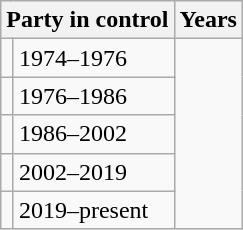<table class="wikitable">
<tr>
<th colspan=2>Party in control</th>
<th>Years</th>
</tr>
<tr>
<td></td>
<td>1974–1976</td>
</tr>
<tr>
<td></td>
<td>1976–1986</td>
</tr>
<tr>
<td></td>
<td>1986–2002</td>
</tr>
<tr>
<td></td>
<td>2002–2019</td>
</tr>
<tr>
<td></td>
<td>2019–present</td>
</tr>
</table>
